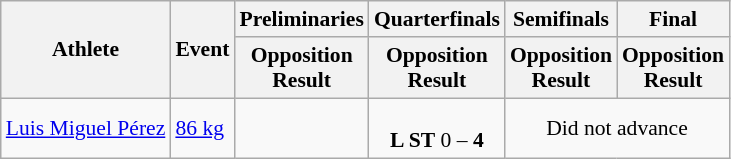<table class="wikitable" border="1" style="font-size:90%">
<tr>
<th rowspan=2>Athlete</th>
<th rowspan=2>Event</th>
<th>Preliminaries</th>
<th>Quarterfinals</th>
<th>Semifinals</th>
<th>Final</th>
</tr>
<tr>
<th>Opposition<br>Result</th>
<th>Opposition<br>Result</th>
<th>Opposition<br>Result</th>
<th>Opposition<br>Result</th>
</tr>
<tr>
<td><a href='#'>Luis Miguel Pérez</a></td>
<td><a href='#'>86 kg</a></td>
<td></td>
<td align=center><br><strong>L ST</strong> 0 – <strong>4</strong></td>
<td align=center colspan=2>Did not advance</td>
</tr>
</table>
